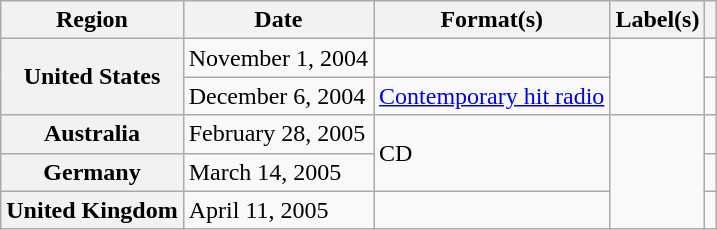<table class="wikitable plainrowheaders">
<tr>
<th scope="col">Region</th>
<th scope="col">Date</th>
<th scope="col">Format(s)</th>
<th scope="col">Label(s)</th>
<th scope="col"></th>
</tr>
<tr>
<th scope="row" rowspan="2">United States</th>
<td>November 1, 2004</td>
<td></td>
<td rowspan="2"></td>
<td></td>
</tr>
<tr>
<td>December 6, 2004</td>
<td><a href='#'>Contemporary hit radio</a></td>
<td></td>
</tr>
<tr>
<th scope="row">Australia</th>
<td>February 28, 2005</td>
<td rowspan="2">CD</td>
<td rowspan="3"></td>
<td></td>
</tr>
<tr>
<th scope="row">Germany</th>
<td>March 14, 2005</td>
<td></td>
</tr>
<tr>
<th scope="row">United Kingdom</th>
<td>April 11, 2005</td>
<td></td>
<td></td>
</tr>
</table>
